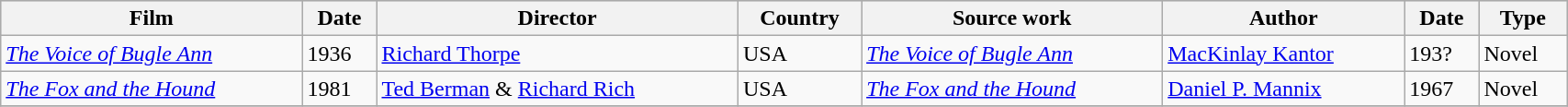<table class="wikitable" style=width:90%>
<tr style="background:#CCCCCC;">
<th>Film</th>
<th>Date</th>
<th>Director</th>
<th>Country</th>
<th>Source work</th>
<th>Author</th>
<th>Date</th>
<th>Type</th>
</tr>
<tr>
<td><em><a href='#'>The Voice of Bugle Ann</a></em></td>
<td>1936</td>
<td><a href='#'>Richard Thorpe</a></td>
<td>USA</td>
<td><em><a href='#'>The Voice of Bugle Ann</a></em></td>
<td><a href='#'>MacKinlay Kantor</a></td>
<td>193?</td>
<td>Novel</td>
</tr>
<tr>
<td><em><a href='#'>The Fox and the Hound</a></em></td>
<td>1981</td>
<td><a href='#'>Ted Berman</a> & <a href='#'>Richard Rich</a></td>
<td>USA</td>
<td><em><a href='#'>The Fox and the Hound</a></em></td>
<td><a href='#'>Daniel P. Mannix</a></td>
<td>1967</td>
<td>Novel</td>
</tr>
<tr>
</tr>
</table>
